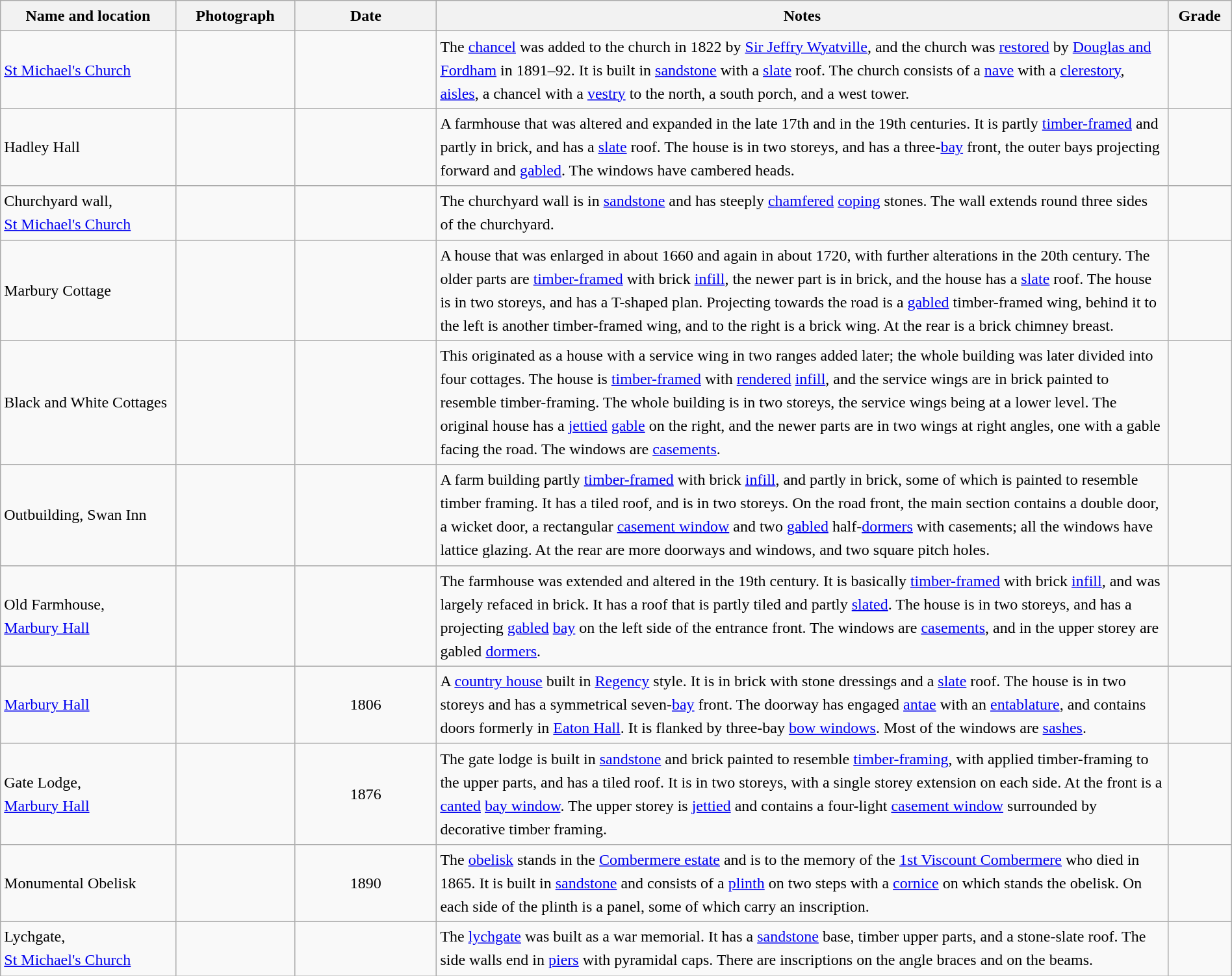<table class="wikitable sortable plainrowheaders" style="width:100%;border:0px;text-align:left;line-height:150%;">
<tr>
<th scope="col" style="width:150px">Name and location</th>
<th scope="col" style="width:100px" class="unsortable">Photograph</th>
<th scope="col" style="width:120px">Date</th>
<th scope="col" style="width:650px" class="unsortable">Notes</th>
<th scope="col" style="width:50px">Grade</th>
</tr>
<tr>
<td><a href='#'>St Michael's Church</a><br><small></small></td>
<td></td>
<td align="center"></td>
<td>The <a href='#'>chancel</a> was added to the church in 1822 by <a href='#'>Sir Jeffry Wyatville</a>, and the church was <a href='#'>restored</a> by <a href='#'>Douglas and Fordham</a> in 1891–92. It is built in <a href='#'>sandstone</a> with a <a href='#'>slate</a> roof. The church consists of a <a href='#'>nave</a> with a <a href='#'>clerestory</a>, <a href='#'>aisles</a>, a chancel with a <a href='#'>vestry</a> to the north, a south porch, and a west tower.</td>
<td align="center" ></td>
</tr>
<tr>
<td>Hadley Hall<br><small></small></td>
<td></td>
<td align="center"></td>
<td>A farmhouse that was altered and expanded in the late 17th and in the 19th centuries. It is partly <a href='#'>timber-framed</a> and partly in brick, and has a <a href='#'>slate</a> roof. The house is in two storeys, and has a three-<a href='#'>bay</a> front, the outer bays projecting forward and <a href='#'>gabled</a>. The windows have cambered heads.</td>
<td align="center" ></td>
</tr>
<tr>
<td>Churchyard wall,<br><a href='#'>St Michael's Church</a><br><small></small></td>
<td></td>
<td align="center"></td>
<td>The churchyard wall is in <a href='#'>sandstone</a> and has steeply <a href='#'>chamfered</a> <a href='#'>coping</a> stones. The wall extends round three sides of the churchyard.</td>
<td align="center" ></td>
</tr>
<tr>
<td>Marbury Cottage<br><small></small></td>
<td></td>
<td align="center"></td>
<td>A house that was enlarged in about 1660 and again in about 1720, with further alterations in the 20th century. The older parts are <a href='#'>timber-framed</a> with brick <a href='#'>infill</a>, the newer part is in brick, and the house has a <a href='#'>slate</a> roof. The house is in two storeys, and has a T-shaped plan. Projecting towards the road is a <a href='#'>gabled</a> timber-framed wing, behind it to the left is another timber-framed wing, and to the right is a brick wing. At the rear is a brick chimney breast.</td>
<td align="center" ></td>
</tr>
<tr>
<td>Black and White Cottages<br><small></small></td>
<td></td>
<td align="center"></td>
<td>This originated as a house with a service wing in two ranges added later; the whole building was later divided into four cottages. The house is <a href='#'>timber-framed</a> with <a href='#'>rendered</a> <a href='#'>infill</a>, and the service wings are in brick painted to resemble timber-framing. The whole building is in two storeys, the service wings being at a lower level. The original house has a <a href='#'>jettied</a> <a href='#'>gable</a> on the right, and the newer parts are in two wings at right angles, one with a gable facing the road. The windows are <a href='#'>casements</a>.</td>
<td align="center" ></td>
</tr>
<tr>
<td>Outbuilding, Swan Inn<br><small></small></td>
<td></td>
<td align="center"></td>
<td>A farm building partly <a href='#'>timber-framed</a> with brick <a href='#'>infill</a>, and partly in brick, some of which is painted to resemble timber framing. It has a tiled roof, and is in two storeys. On the road front, the main section contains a double door, a wicket door, a rectangular <a href='#'>casement window</a> and two <a href='#'>gabled</a> half-<a href='#'>dormers</a> with casements; all the windows have lattice glazing. At the rear are more doorways and windows, and two square pitch holes.</td>
<td align="center" ></td>
</tr>
<tr>
<td>Old Farmhouse,<br><a href='#'>Marbury Hall</a><br><small></small></td>
<td></td>
<td align="center"></td>
<td>The farmhouse was extended and altered in the 19th century. It is basically <a href='#'>timber-framed</a> with brick <a href='#'>infill</a>, and was largely refaced in brick. It has a roof that is partly tiled and partly <a href='#'>slated</a>. The house is in two storeys, and has a projecting <a href='#'>gabled</a> <a href='#'>bay</a> on the left side of the entrance front. The windows are <a href='#'>casements</a>, and in the upper storey are gabled <a href='#'>dormers</a>.</td>
<td align="center" ></td>
</tr>
<tr>
<td><a href='#'>Marbury Hall</a><br><small></small></td>
<td></td>
<td align="center">1806</td>
<td>A <a href='#'>country house</a> built in <a href='#'>Regency</a> style. It is in brick with stone dressings and a <a href='#'>slate</a> roof. The house is in two storeys and has a symmetrical seven-<a href='#'>bay</a> front. The doorway has engaged <a href='#'>antae</a> with an <a href='#'>entablature</a>, and contains doors formerly in <a href='#'>Eaton Hall</a>. It is flanked by three-bay <a href='#'>bow windows</a>. Most of the windows are <a href='#'>sashes</a>.</td>
<td align="center" ></td>
</tr>
<tr>
<td>Gate Lodge,<br><a href='#'>Marbury Hall</a><br><small></small></td>
<td></td>
<td align="center">1876</td>
<td>The gate lodge is built in <a href='#'>sandstone</a> and brick painted to resemble <a href='#'>timber-framing</a>, with applied timber-framing to the upper parts, and has a tiled roof. It is in two storeys, with a single storey extension on each side. At the front is a <a href='#'>canted</a> <a href='#'>bay window</a>.  The upper storey is <a href='#'>jettied</a> and contains a four-light <a href='#'>casement window</a> surrounded by decorative timber framing.</td>
<td align="center" ></td>
</tr>
<tr>
<td>Monumental Obelisk<br><small></small></td>
<td></td>
<td align="center">1890</td>
<td>The <a href='#'>obelisk</a> stands in the <a href='#'>Combermere estate</a> and is to the memory of the <a href='#'>1st Viscount Combermere</a> who died in 1865. It is built in <a href='#'>sandstone</a> and consists of a <a href='#'>plinth</a> on two steps with a <a href='#'>cornice</a> on which stands the obelisk. On each side of the plinth is a panel, some of which carry an inscription.</td>
<td align="center" ></td>
</tr>
<tr>
<td>Lychgate,<br><a href='#'>St Michael's Church</a><br><small></small></td>
<td></td>
<td align="center"></td>
<td>The <a href='#'>lychgate</a> was built as a war memorial. It has a <a href='#'>sandstone</a> base, timber upper parts, and a stone-slate roof. The side walls end in <a href='#'>piers</a> with pyramidal caps. There are inscriptions on the angle braces and on the beams.</td>
<td align="center" ></td>
</tr>
<tr>
</tr>
</table>
